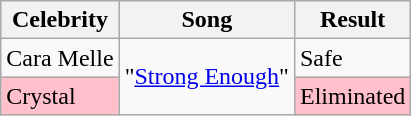<table class="wikitable sortable collapsed">
<tr>
<th>Celebrity</th>
<th>Song</th>
<th>Result</th>
</tr>
<tr>
<td>Cara Melle</td>
<td rowspan=2>"<a href='#'>Strong Enough</a>"</td>
<td>Safe</td>
</tr>
<tr>
<td style="background:pink;">Crystal</td>
<td style="background:pink;">Eliminated</td>
</tr>
</table>
